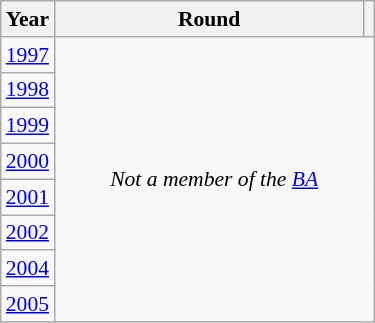<table class="wikitable" style="text-align: center; font-size:90%">
<tr>
<th>Year</th>
<th style="width:200px">Round</th>
<th></th>
</tr>
<tr>
<td><a href='#'>1997</a></td>
<td colspan="2" rowspan="8"><em>Not a member of the <a href='#'>BA</a></em></td>
</tr>
<tr>
<td><a href='#'>1998</a></td>
</tr>
<tr>
<td><a href='#'>1999</a></td>
</tr>
<tr>
<td><a href='#'>2000</a></td>
</tr>
<tr>
<td><a href='#'>2001</a></td>
</tr>
<tr>
<td><a href='#'>2002</a></td>
</tr>
<tr>
<td><a href='#'>2004</a></td>
</tr>
<tr>
<td><a href='#'>2005</a></td>
</tr>
</table>
